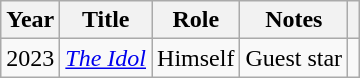<table class="wikitable">
<tr>
<th>Year</th>
<th>Title</th>
<th>Role</th>
<th>Notes</th>
<th></th>
</tr>
<tr>
<td>2023</td>
<td><em><a href='#'>The Idol</a></em></td>
<td>Himself</td>
<td>Guest star</td>
<td></td>
</tr>
</table>
